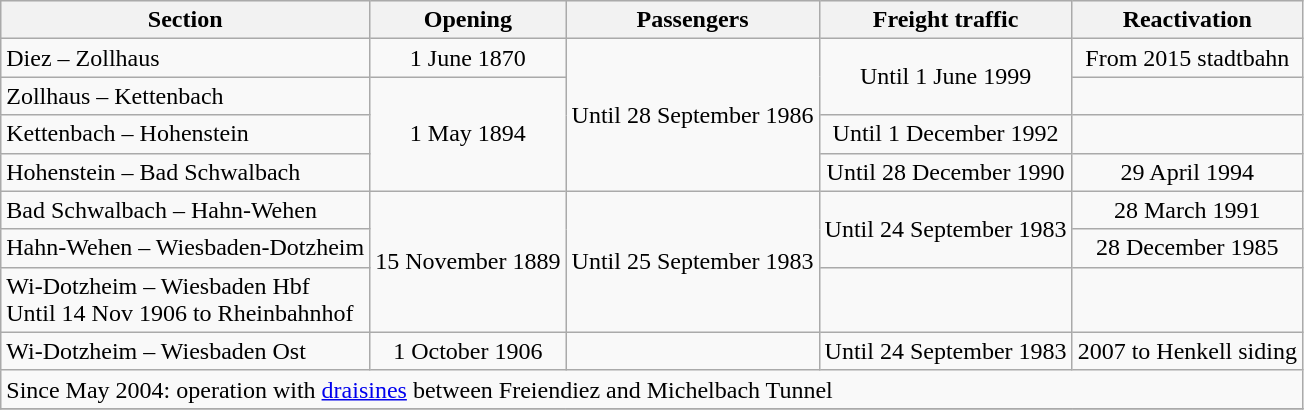<table class="wikitable centred" style="text-align:center;" align="center">
<tr bgcolor=#EFEFEF>
<th>Section</th>
<th>Opening</th>
<th>Passengers</th>
<th>Freight traffic</th>
<th>Reactivation</th>
</tr>
<tr>
<td style="text-align:left;">Diez – Zollhaus</td>
<td>1 June 1870</td>
<td rowspan="4">Until 28 September 1986</td>
<td rowspan="2">Until 1 June 1999</td>
<td>From 2015 stadtbahn</td>
</tr>
<tr>
<td style="text-align:left;">Zollhaus – Kettenbach</td>
<td rowspan="3">1 May 1894</td>
<td></td>
</tr>
<tr>
<td style="text-align:left;">Kettenbach – Hohenstein</td>
<td>Until 1 December 1992</td>
<td></td>
</tr>
<tr>
<td style="text-align:left;">Hohenstein – Bad Schwalbach</td>
<td>Until 28 December 1990</td>
<td>29 April 1994 </td>
</tr>
<tr>
<td style="text-align:left;">Bad Schwalbach – Hahn-Wehen</td>
<td rowspan="3">15 November 1889</td>
<td rowspan="3">Until 25 September 1983</td>
<td rowspan="2">Until 24 September 1983</td>
<td>28 March 1991 </td>
</tr>
<tr>
<td style="text-align:left;">Hahn-Wehen – Wiesbaden-Dotzheim</td>
<td>28 December 1985 </td>
</tr>
<tr>
<td style="text-align:left;">Wi-Dotzheim – Wiesbaden Hbf<br>Until 14 Nov 1906 to Rheinbahnhof</td>
<td></td>
<td></td>
</tr>
<tr>
<td style="text-align:left;">Wi-Dotzheim – Wiesbaden Ost</td>
<td>1 October 1906</td>
<td></td>
<td>Until 24 September 1983</td>
<td>2007 to Henkell siding</td>
</tr>
<tr>
<td style="text-align:left;" colspan=5>Since May 2004: operation with <a href='#'>draisines</a> between Freiendiez and Michelbach Tunnel</td>
</tr>
<tr>
</tr>
</table>
